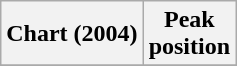<table class="wikitable plainrowheaders" style="text-align:center">
<tr>
<th align="left">Chart (2004)</th>
<th align="center">Peak<br>position</th>
</tr>
<tr>
</tr>
</table>
